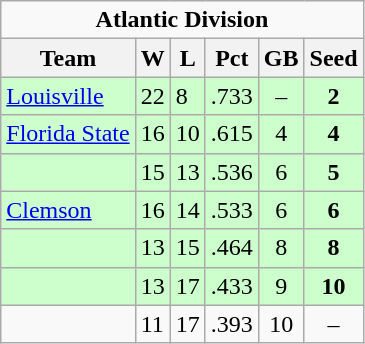<table class="wikitable" style="float:left; margin-right:1em">
<tr>
<td colspan="6" align="center"><strong>Atlantic Division</strong></td>
</tr>
<tr>
<th>Team</th>
<th>W</th>
<th>L</th>
<th>Pct</th>
<th>GB</th>
<th>Seed</th>
</tr>
<tr bgcolor="#ccffcc">
<td><a href='#'>Louisville</a></td>
<td>22</td>
<td>8</td>
<td>.733</td>
<td align=center>–</td>
<td align=center><strong>2</strong></td>
</tr>
<tr bgcolor="#ccffcc">
<td><a href='#'>Florida State</a></td>
<td>16</td>
<td>10</td>
<td>.615</td>
<td align=center>4</td>
<td align=center><strong>4</strong></td>
</tr>
<tr bgcolor="#ccffcc">
<td></td>
<td>15</td>
<td>13</td>
<td>.536</td>
<td align=center>6</td>
<td align=center><strong>5</strong></td>
</tr>
<tr bgcolor="#ccffcc">
<td><a href='#'>Clemson</a></td>
<td>16</td>
<td>14</td>
<td>.533</td>
<td align=center>6</td>
<td align=center><strong>6</strong></td>
</tr>
<tr bgcolor="#ccffcc">
<td></td>
<td>13</td>
<td>15</td>
<td>.464</td>
<td align=center>8</td>
<td align=center><strong>8</strong></td>
</tr>
<tr bgcolor="#ccffcc">
<td></td>
<td>13</td>
<td>17</td>
<td>.433</td>
<td align=center>9</td>
<td align=center><strong>10</strong></td>
</tr>
<tr>
<td></td>
<td>11</td>
<td>17</td>
<td>.393</td>
<td align=center>10</td>
<td align=center>–</td>
</tr>
</table>
